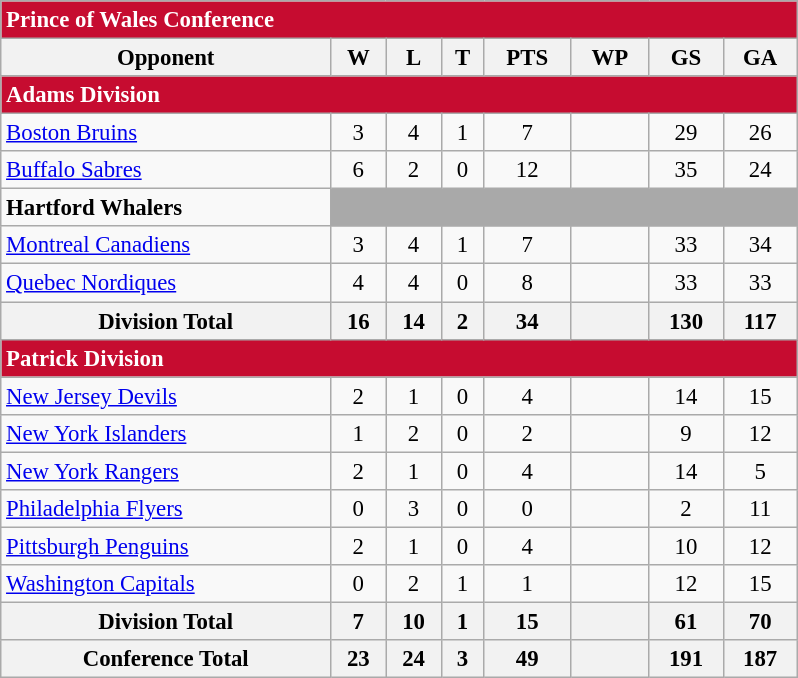<table class="wikitable" style="font-size:95%; text-align:center; width:35em;margin: 0.5em auto;">
<tr>
<th colspan="8" style="text-align:left; background:#c60c30;color:#fff"><strong>Prince of Wales Conference</strong></th>
</tr>
<tr>
<th>Opponent</th>
<th>W</th>
<th>L</th>
<th>T</th>
<th>PTS</th>
<th>WP</th>
<th>GS</th>
<th>GA</th>
</tr>
<tr>
<th colspan="8" style="text-align:left; background:#c60c30;color:#fff"><strong>Adams Division</strong></th>
</tr>
<tr>
<td style="text-align:left"><a href='#'>Boston Bruins</a></td>
<td>3</td>
<td>4</td>
<td>1</td>
<td>7</td>
<td></td>
<td>29</td>
<td>26</td>
</tr>
<tr>
<td style="text-align:left"><a href='#'>Buffalo Sabres</a></td>
<td>6</td>
<td>2</td>
<td>0</td>
<td>12</td>
<td></td>
<td>35</td>
<td>24</td>
</tr>
<tr>
<td style="text-align:left"><strong>Hartford Whalers</strong></td>
<td colspan=7 style="background:darkgray;"></td>
</tr>
<tr>
<td style="text-align:left"><a href='#'>Montreal Canadiens</a></td>
<td>3</td>
<td>4</td>
<td>1</td>
<td>7</td>
<td></td>
<td>33</td>
<td>34</td>
</tr>
<tr>
<td style="text-align:left"><a href='#'>Quebec Nordiques</a></td>
<td>4</td>
<td>4</td>
<td>0</td>
<td>8</td>
<td></td>
<td>33</td>
<td>33</td>
</tr>
<tr>
<th>Division Total</th>
<th>16</th>
<th>14</th>
<th>2</th>
<th>34</th>
<th></th>
<th>130</th>
<th>117</th>
</tr>
<tr>
<th colspan="8" style="text-align:left; background:#c60c30;color:#fff"><strong>Patrick Division</strong></th>
</tr>
<tr>
<td style="text-align:left"><a href='#'>New Jersey Devils</a></td>
<td>2</td>
<td>1</td>
<td>0</td>
<td>4</td>
<td></td>
<td>14</td>
<td>15</td>
</tr>
<tr>
<td style="text-align:left"><a href='#'>New York Islanders</a></td>
<td>1</td>
<td>2</td>
<td>0</td>
<td>2</td>
<td></td>
<td>9</td>
<td>12</td>
</tr>
<tr>
<td style="text-align:left"><a href='#'>New York Rangers</a></td>
<td>2</td>
<td>1</td>
<td>0</td>
<td>4</td>
<td></td>
<td>14</td>
<td>5</td>
</tr>
<tr>
<td style="text-align:left"><a href='#'>Philadelphia Flyers</a></td>
<td>0</td>
<td>3</td>
<td>0</td>
<td>0</td>
<td></td>
<td>2</td>
<td>11</td>
</tr>
<tr>
<td style="text-align:left"><a href='#'>Pittsburgh Penguins</a></td>
<td>2</td>
<td>1</td>
<td>0</td>
<td>4</td>
<td></td>
<td>10</td>
<td>12</td>
</tr>
<tr>
<td style="text-align:left"><a href='#'>Washington Capitals</a></td>
<td>0</td>
<td>2</td>
<td>1</td>
<td>1</td>
<td></td>
<td>12</td>
<td>15</td>
</tr>
<tr>
<th>Division Total</th>
<th>7</th>
<th>10</th>
<th>1</th>
<th>15</th>
<th></th>
<th>61</th>
<th>70</th>
</tr>
<tr>
<th>Conference Total</th>
<th>23</th>
<th>24</th>
<th>3</th>
<th>49</th>
<th></th>
<th>191</th>
<th>187</th>
</tr>
</table>
